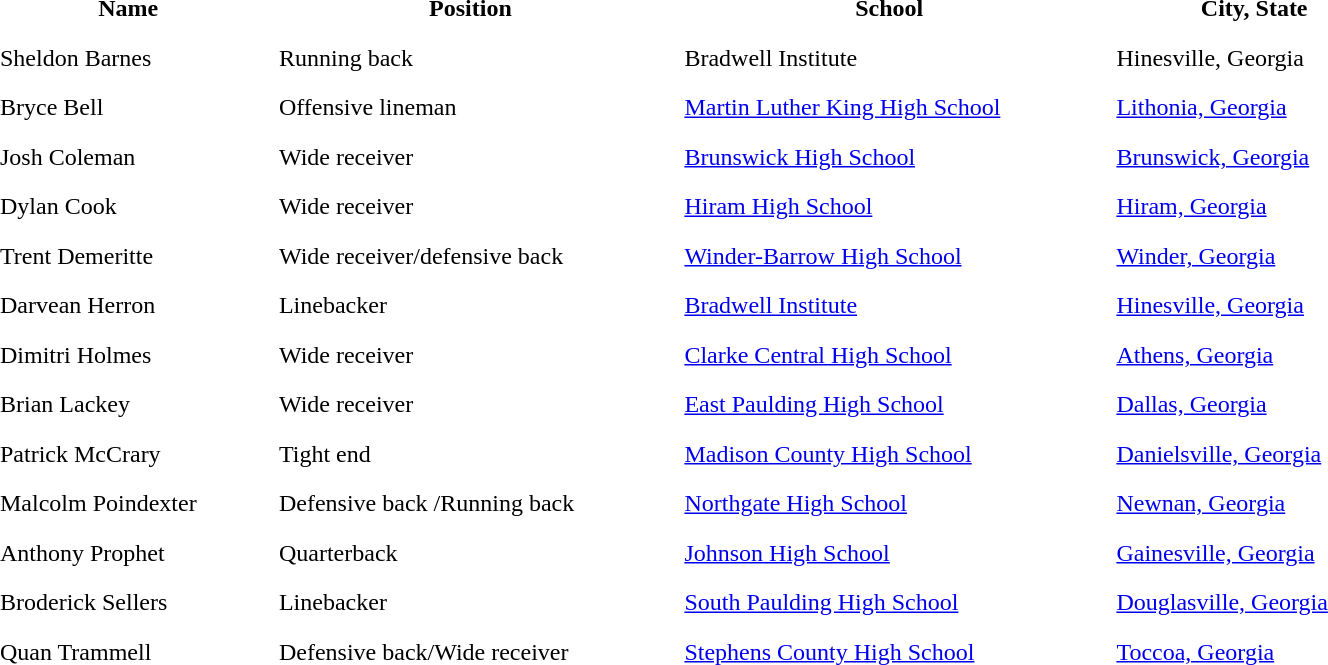<table width=75%; cellpadding="5"; cellspacing="5"; align="center">
<tr align="center">
<th>Name</th>
<th>Position</th>
<th>School</th>
<th>City, State</th>
</tr>
<tr>
<td>Sheldon Barnes</td>
<td>Running back</td>
<td>Bradwell Institute</td>
<td>Hinesville, Georgia</td>
</tr>
<tr>
<td>Bryce Bell</td>
<td>Offensive lineman</td>
<td><a href='#'>Martin Luther King High School</a></td>
<td><a href='#'>Lithonia, Georgia</a></td>
</tr>
<tr>
<td>Josh Coleman</td>
<td>Wide receiver</td>
<td><a href='#'>Brunswick High School</a></td>
<td><a href='#'>Brunswick, Georgia</a></td>
</tr>
<tr>
<td>Dylan Cook</td>
<td>Wide receiver</td>
<td><a href='#'>Hiram High School</a></td>
<td><a href='#'>Hiram, Georgia</a></td>
</tr>
<tr>
<td>Trent Demeritte</td>
<td>Wide receiver/defensive back</td>
<td><a href='#'>Winder-Barrow High School</a></td>
<td><a href='#'>Winder, Georgia</a></td>
</tr>
<tr>
<td>Darvean Herron</td>
<td>Linebacker</td>
<td><a href='#'>Bradwell Institute</a></td>
<td><a href='#'>Hinesville, Georgia</a></td>
</tr>
<tr>
<td>Dimitri Holmes</td>
<td>Wide receiver</td>
<td><a href='#'>Clarke Central High School</a></td>
<td><a href='#'>Athens, Georgia</a></td>
</tr>
<tr>
<td>Brian Lackey</td>
<td>Wide receiver</td>
<td><a href='#'>East Paulding High School</a></td>
<td><a href='#'>Dallas, Georgia</a></td>
</tr>
<tr>
<td>Patrick McCrary</td>
<td>Tight end</td>
<td><a href='#'>Madison County High School</a></td>
<td><a href='#'>Danielsville, Georgia</a></td>
</tr>
<tr>
<td>Malcolm Poindexter</td>
<td>Defensive back /Running back</td>
<td><a href='#'>Northgate High School</a></td>
<td><a href='#'>Newnan, Georgia</a></td>
</tr>
<tr>
<td>Anthony Prophet</td>
<td>Quarterback</td>
<td><a href='#'>Johnson High School</a></td>
<td><a href='#'>Gainesville, Georgia</a></td>
</tr>
<tr>
<td>Broderick Sellers</td>
<td>Linebacker</td>
<td><a href='#'>South Paulding High School</a></td>
<td><a href='#'>Douglasville, Georgia</a></td>
</tr>
<tr>
<td>Quan Trammell</td>
<td>Defensive back/Wide receiver</td>
<td><a href='#'>Stephens County High School</a></td>
<td><a href='#'>Toccoa, Georgia</a></td>
</tr>
</table>
